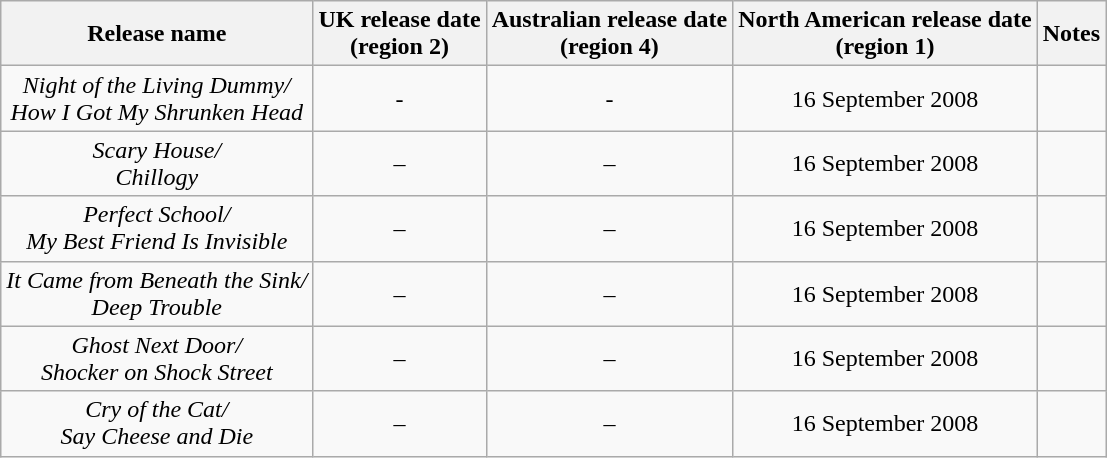<table class="wikitable">
<tr>
<th>Release name</th>
<th>UK release date<br>(region 2)</th>
<th>Australian release date<br>(region 4)</th>
<th>North American release date<br>(region 1)</th>
<th>Notes</th>
</tr>
<tr style="text-align:center;">
<td><em>Night of the Living Dummy/<br>How I Got My Shrunken Head</em></td>
<td>-</td>
<td>-</td>
<td>16 September 2008</td>
<td></td>
</tr>
<tr style="text-align:center;">
<td><em>Scary House/<br>Chillogy</em></td>
<td>–</td>
<td>–</td>
<td>16 September 2008</td>
<td></td>
</tr>
<tr style="text-align:center;">
<td><em>Perfect School/<br>My Best Friend Is Invisible</em></td>
<td>–</td>
<td>–</td>
<td>16 September 2008</td>
<td></td>
</tr>
<tr style="text-align:center;">
<td><em>It Came from Beneath the Sink/<br>Deep Trouble</em></td>
<td>–</td>
<td>–</td>
<td>16 September 2008</td>
<td></td>
</tr>
<tr style="text-align:center;">
<td><em>Ghost Next Door/<br>Shocker on Shock Street</em></td>
<td>–</td>
<td>–</td>
<td>16 September 2008</td>
<td></td>
</tr>
<tr style="text-align:center;">
<td><em>Cry of the Cat/<br>Say Cheese and Die</em></td>
<td>–</td>
<td>–</td>
<td>16 September 2008</td>
<td></td>
</tr>
</table>
